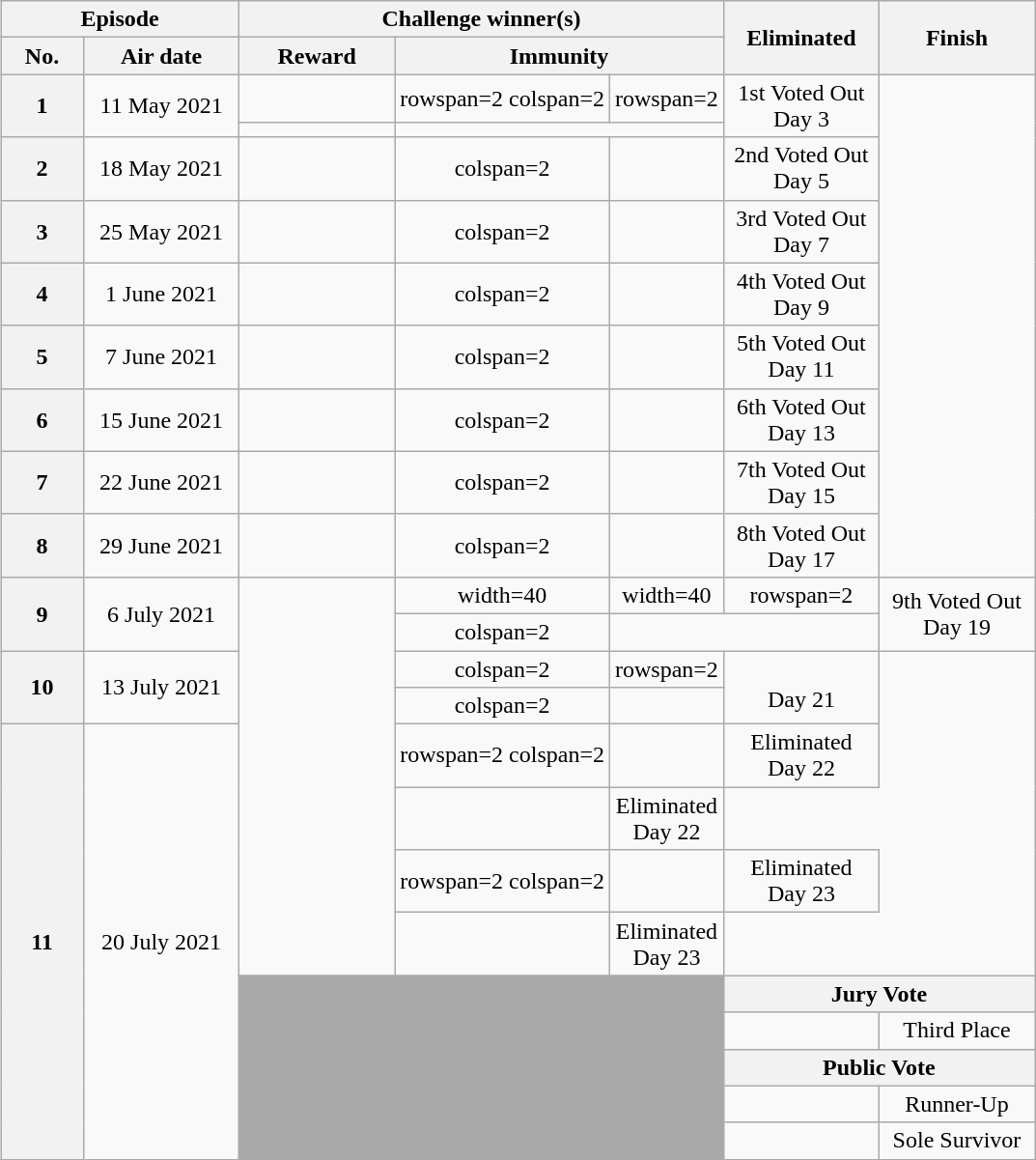<table class="wikitable width=70% plainrowheaders nowrap" style="margin:auto; text-align:center">
<tr>
<th scope="col" colspan=2>Episode</th>
<th scope="col" colspan=3>Challenge winner(s)</th>
<th scope="col" rowspan=2 width=100>Eliminated</th>
<th scope="col" rowspan=2 width=100>Finish</th>
</tr>
<tr>
<th scope="col" width=050>No.</th>
<th scope="col" width=100>Air date</th>
<th scope="col" width=100>Reward</th>
<th scope="col" width=100 colspan=2>Immunity</th>
</tr>
<tr>
<th rowspan=2>1</th>
<td rowspan=2>11 May 2021</td>
<td></td>
<td>rowspan=2 colspan=2 </td>
<td>rowspan=2 </td>
<td rowspan=2>1st Voted Out<br>Day 3</td>
</tr>
<tr>
<td></td>
</tr>
<tr>
<th>2</th>
<td>18 May 2021</td>
<td></td>
<td>colspan=2 </td>
<td></td>
<td>2nd Voted Out<br>Day 5</td>
</tr>
<tr>
<th>3</th>
<td>25 May 2021</td>
<td></td>
<td>colspan=2 </td>
<td></td>
<td>3rd Voted Out<br>Day 7</td>
</tr>
<tr>
<th>4</th>
<td>1 June 2021</td>
<td></td>
<td>colspan=2 </td>
<td></td>
<td>4th Voted Out<br>Day 9</td>
</tr>
<tr>
<th>5</th>
<td>7 June 2021</td>
<td></td>
<td>colspan=2 </td>
<td></td>
<td>5th Voted Out<br>Day 11</td>
</tr>
<tr>
<th>6</th>
<td>15 June 2021</td>
<td></td>
<td>colspan=2 </td>
<td></td>
<td>6th Voted Out<br>Day 13</td>
</tr>
<tr>
<th>7</th>
<td>22 June 2021</td>
<td></td>
<td>colspan=2 </td>
<td></td>
<td>7th Voted Out<br>Day 15</td>
</tr>
<tr>
<th>8</th>
<td>29 June 2021</td>
<td></td>
<td>colspan=2 </td>
<td></td>
<td>8th Voted Out<br>Day 17</td>
</tr>
<tr>
<th rowspan=2>9</th>
<td rowspan=2>6 July 2021</td>
<td rowspan=8></td>
<td>width=40 </td>
<td>width=40 </td>
<td>rowspan=2 </td>
<td rowspan=2>9th Voted Out<br>Day 19</td>
</tr>
<tr>
<td>colspan=2 </td>
</tr>
<tr>
<th rowspan=2>10</th>
<td rowspan=2>13 July 2021</td>
<td>colspan=2 </td>
<td>rowspan=2 </td>
<td rowspan=2><br>Day 21</td>
</tr>
<tr>
<td>colspan=2 </td>
</tr>
<tr>
<th rowspan=9>11</th>
<td rowspan=9>20 July 2021</td>
<td>rowspan=2 colspan=2 </td>
<td></td>
<td>Eliminated<br>Day 22</td>
</tr>
<tr>
<td></td>
<td>Eliminated<br>Day 22</td>
</tr>
<tr>
<td>rowspan=2 colspan=2 </td>
<td></td>
<td>Eliminated<br>Day 23</td>
</tr>
<tr>
<td></td>
<td>Eliminated<br>Day 23</td>
</tr>
<tr>
<td rowspan=5 colspan=3 bgcolor=A9A9A9></td>
<th colspan=2>Jury Vote</th>
</tr>
<tr>
<td></td>
<td>Third Place</td>
</tr>
<tr>
<th colspan=2>Public Vote</th>
</tr>
<tr>
<td></td>
<td>Runner-Up</td>
</tr>
<tr>
<td></td>
<td>Sole Survivor</td>
</tr>
</table>
